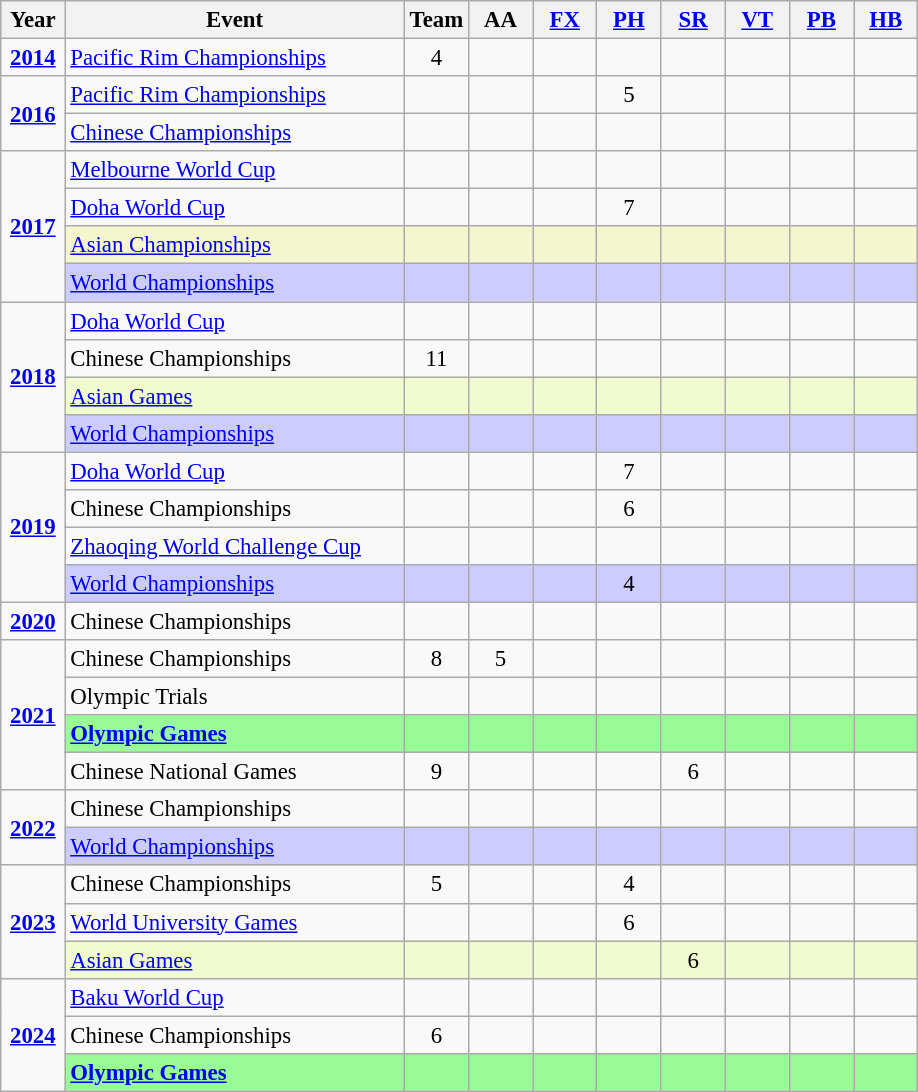<table class="wikitable sortable" style="text-align:center; font-size:95%;">
<tr>
<th width=7% class=unsortable>Year</th>
<th width=37% class=unsortable>Event</th>
<th width=7% class=unsortable>Team</th>
<th width=7% class=unsortable>AA</th>
<th width=7% class=unsortable><a href='#'>FX</a></th>
<th width=7% class=unsortable><a href='#'>PH</a></th>
<th width=7% class=unsortable><a href='#'>SR</a></th>
<th width=7% class=unsortable><a href='#'>VT</a></th>
<th width=7% class=unsortable><a href='#'>PB</a></th>
<th width=7% class=unsortable><a href='#'>HB</a></th>
</tr>
<tr>
<td rowspan="1"><strong><a href='#'>2014</a></strong></td>
<td align=left><a href='#'>Pacific Rim Championships</a></td>
<td>4</td>
<td></td>
<td></td>
<td></td>
<td></td>
<td></td>
<td></td>
<td></td>
</tr>
<tr>
<td rowspan="2"><strong><a href='#'>2016</a></strong></td>
<td align=left><a href='#'>Pacific Rim Championships</a></td>
<td></td>
<td></td>
<td></td>
<td>5</td>
<td></td>
<td></td>
<td></td>
<td></td>
</tr>
<tr>
<td align=left><a href='#'>Chinese Championships</a></td>
<td></td>
<td></td>
<td></td>
<td></td>
<td></td>
<td></td>
<td></td>
<td></td>
</tr>
<tr>
<td rowspan="4"><strong><a href='#'>2017</a></strong></td>
<td align=left><a href='#'>Melbourne World Cup</a></td>
<td></td>
<td></td>
<td></td>
<td></td>
<td></td>
<td></td>
<td></td>
<td></td>
</tr>
<tr>
<td align=left><a href='#'>Doha World Cup</a></td>
<td></td>
<td></td>
<td></td>
<td>7</td>
<td></td>
<td></td>
<td></td>
<td></td>
</tr>
<tr bgcolor=#F5F6CE>
<td align=left><a href='#'>Asian Championships</a></td>
<td></td>
<td></td>
<td></td>
<td></td>
<td></td>
<td></td>
<td></td>
<td></td>
</tr>
<tr bgcolor=#CCCCFF>
<td align=left><a href='#'>World Championships</a></td>
<td></td>
<td></td>
<td></td>
<td></td>
<td></td>
<td></td>
<td></td>
<td></td>
</tr>
<tr>
<td rowspan="4"><strong><a href='#'>2018</a></strong></td>
<td align=left><a href='#'>Doha World Cup</a></td>
<td></td>
<td></td>
<td></td>
<td></td>
<td></td>
<td></td>
<td></td>
<td></td>
</tr>
<tr>
<td align=left>Chinese Championships</td>
<td>11</td>
<td></td>
<td></td>
<td></td>
<td></td>
<td></td>
<td></td>
<td></td>
</tr>
<tr bgcolor=#f0fccf>
<td align=left><a href='#'>Asian Games</a></td>
<td></td>
<td></td>
<td></td>
<td></td>
<td></td>
<td></td>
<td></td>
<td></td>
</tr>
<tr bgcolor=#CCCCFF>
<td align=left><a href='#'>World Championships</a></td>
<td></td>
<td></td>
<td></td>
<td></td>
<td></td>
<td></td>
<td></td>
<td></td>
</tr>
<tr>
<td rowspan="4"><strong><a href='#'>2019</a></strong></td>
<td align=left><a href='#'>Doha World Cup</a></td>
<td></td>
<td></td>
<td></td>
<td>7</td>
<td></td>
<td></td>
<td></td>
<td></td>
</tr>
<tr>
<td align=left>Chinese Championships</td>
<td></td>
<td></td>
<td></td>
<td>6</td>
<td></td>
<td></td>
<td></td>
<td></td>
</tr>
<tr>
<td align=left><a href='#'>Zhaoqing World Challenge Cup</a></td>
<td></td>
<td></td>
<td></td>
<td></td>
<td></td>
<td></td>
<td></td>
<td></td>
</tr>
<tr bgcolor=#CCCCFF>
<td align=left><a href='#'>World Championships</a></td>
<td></td>
<td></td>
<td></td>
<td>4</td>
<td></td>
<td></td>
<td></td>
<td></td>
</tr>
<tr>
<td rowspan="1"><strong><a href='#'>2020</a></strong></td>
<td align=left>Chinese Championships</td>
<td></td>
<td></td>
<td></td>
<td></td>
<td></td>
<td></td>
<td></td>
<td></td>
</tr>
<tr>
<td rowspan="4"><strong><a href='#'>2021</a></strong></td>
<td align=left>Chinese Championships</td>
<td>8</td>
<td>5</td>
<td></td>
<td></td>
<td></td>
<td></td>
<td></td>
<td></td>
</tr>
<tr>
<td align=left>Olympic Trials</td>
<td></td>
<td></td>
<td></td>
<td></td>
<td></td>
<td></td>
<td></td>
<td></td>
</tr>
<tr bgcolor=98FB98>
<td align=left><strong><a href='#'>Olympic Games</a></strong></td>
<td></td>
<td></td>
<td></td>
<td></td>
<td></td>
<td></td>
<td></td>
<td></td>
</tr>
<tr>
<td align=left>Chinese National Games</td>
<td>9</td>
<td></td>
<td></td>
<td></td>
<td>6</td>
<td></td>
<td></td>
<td></td>
</tr>
<tr>
<td rowspan="2"><strong><a href='#'>2022</a></strong></td>
<td align=left>Chinese Championships</td>
<td></td>
<td></td>
<td></td>
<td></td>
<td></td>
<td></td>
<td></td>
<td></td>
</tr>
<tr bgcolor=#CCCCFF>
<td align=left><a href='#'>World Championships</a></td>
<td></td>
<td></td>
<td></td>
<td></td>
<td></td>
<td></td>
<td></td>
<td></td>
</tr>
<tr>
<td rowspan="3"><strong><a href='#'>2023</a></strong></td>
<td align=left>Chinese Championships</td>
<td>5</td>
<td></td>
<td></td>
<td>4</td>
<td></td>
<td></td>
<td></td>
<td></td>
</tr>
<tr>
<td align=left><a href='#'>World University Games</a></td>
<td></td>
<td></td>
<td></td>
<td>6</td>
<td></td>
<td></td>
<td></td>
<td></td>
</tr>
<tr bgcolor=#f0fccf>
<td align=left><a href='#'>Asian Games</a></td>
<td></td>
<td></td>
<td></td>
<td></td>
<td>6</td>
<td></td>
<td></td>
<td></td>
</tr>
<tr>
<td rowspan="3"><strong><a href='#'>2024</a></strong></td>
<td align=left><a href='#'>Baku World Cup</a></td>
<td></td>
<td></td>
<td></td>
<td></td>
<td></td>
<td></td>
<td></td>
<td></td>
</tr>
<tr>
<td align=left>Chinese Championships</td>
<td>6</td>
<td></td>
<td></td>
<td></td>
<td></td>
<td></td>
<td></td>
<td></td>
</tr>
<tr bgcolor=98FB98>
<td align=left><strong><a href='#'>Olympic Games</a></strong></td>
<td></td>
<td></td>
<td></td>
<td></td>
<td></td>
<td></td>
<td></td>
<td></td>
</tr>
</table>
